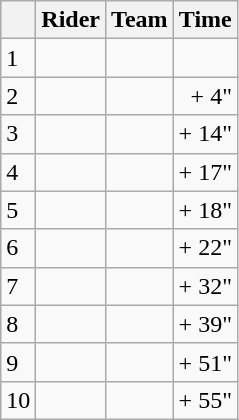<table class="wikitable">
<tr>
<th></th>
<th>Rider</th>
<th>Team</th>
<th>Time</th>
</tr>
<tr>
<td>1</td>
<td> </td>
<td></td>
<td align="right"></td>
</tr>
<tr>
<td>2</td>
<td></td>
<td></td>
<td align="right">+ 4"</td>
</tr>
<tr>
<td>3</td>
<td></td>
<td></td>
<td align="right">+ 14"</td>
</tr>
<tr>
<td>4</td>
<td></td>
<td></td>
<td align="right">+ 17"</td>
</tr>
<tr>
<td>5</td>
<td></td>
<td></td>
<td align="right">+ 18"</td>
</tr>
<tr>
<td>6</td>
<td></td>
<td></td>
<td align="right">+ 22"</td>
</tr>
<tr>
<td>7</td>
<td></td>
<td></td>
<td align="right">+ 32"</td>
</tr>
<tr>
<td>8</td>
<td></td>
<td></td>
<td align="right">+ 39"</td>
</tr>
<tr>
<td>9</td>
<td></td>
<td></td>
<td align="right">+ 51"</td>
</tr>
<tr>
<td>10</td>
<td></td>
<td></td>
<td align="right">+ 55"</td>
</tr>
</table>
